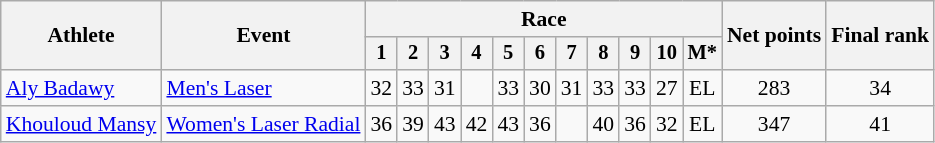<table class="wikitable" style="font-size:90%">
<tr>
<th rowspan="2">Athlete</th>
<th rowspan="2">Event</th>
<th colspan=11>Race</th>
<th rowspan=2>Net points</th>
<th rowspan=2>Final rank</th>
</tr>
<tr style="font-size:95%">
<th>1</th>
<th>2</th>
<th>3</th>
<th>4</th>
<th>5</th>
<th>6</th>
<th>7</th>
<th>8</th>
<th>9</th>
<th>10</th>
<th>M*</th>
</tr>
<tr align=center>
<td align=left><a href='#'>Aly Badawy</a></td>
<td align=left><a href='#'>Men's Laser</a></td>
<td>32</td>
<td>33</td>
<td>31</td>
<td></td>
<td>33</td>
<td>30</td>
<td>31</td>
<td>33</td>
<td>33</td>
<td>27</td>
<td>EL</td>
<td>283</td>
<td>34</td>
</tr>
<tr align=center>
<td align=left><a href='#'>Khouloud Mansy</a></td>
<td align=left><a href='#'>Women's Laser Radial</a></td>
<td>36</td>
<td>39</td>
<td>43</td>
<td>42</td>
<td>43</td>
<td>36</td>
<td></td>
<td>40</td>
<td>36</td>
<td>32</td>
<td>EL</td>
<td>347</td>
<td>41</td>
</tr>
</table>
